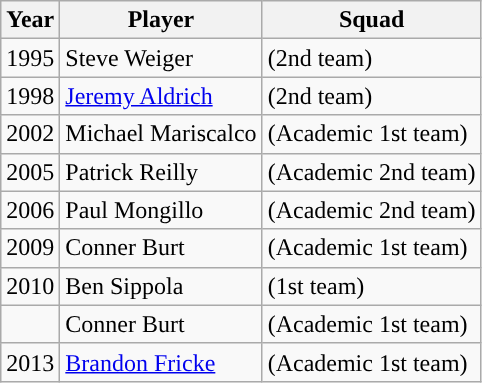<table class= wikitable>
<tr>
<th width=px>Year</th>
<th width=px>Player</th>
<th width=px>Squad</th>
</tr>
<tr>
<td>1995</td>
<td>Steve Weiger</td>
<td>(2nd team)</td>
</tr>
<tr>
<td>1998</td>
<td><a href='#'>Jeremy Aldrich</a></td>
<td>(2nd team)</td>
</tr>
<tr>
<td>2002</td>
<td>Michael Mariscalco</td>
<td>(Academic 1st team)</td>
</tr>
<tr>
<td>2005</td>
<td>Patrick Reilly</td>
<td>(Academic 2nd team)</td>
</tr>
<tr>
<td>2006</td>
<td>Paul Mongillo</td>
<td>(Academic 2nd team)</td>
</tr>
<tr>
<td>2009</td>
<td>Conner Burt</td>
<td>(Academic 1st team)</td>
</tr>
<tr>
<td>2010</td>
<td>Ben Sippola</td>
<td>(1st team)</td>
</tr>
<tr>
<td></td>
<td>Conner Burt</td>
<td>(Academic 1st team)</td>
</tr>
<tr>
<td>2013</td>
<td><a href='#'>Brandon Fricke</a></td>
<td>(Academic 1st team)</td>
</tr>
</table>
